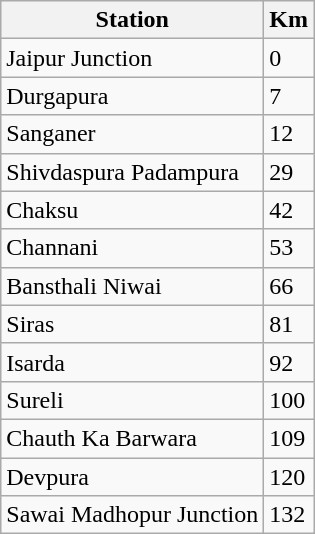<table class="wikitable">
<tr>
<th>Station</th>
<th>Km</th>
</tr>
<tr>
<td>Jaipur Junction</td>
<td>0</td>
</tr>
<tr>
<td>Durgapura</td>
<td>7</td>
</tr>
<tr>
<td>Sanganer</td>
<td>12</td>
</tr>
<tr>
<td>Shivdaspura Padampura</td>
<td>29</td>
</tr>
<tr>
<td>Chaksu</td>
<td>42</td>
</tr>
<tr>
<td>Channani</td>
<td>53</td>
</tr>
<tr>
<td>Bansthali Niwai</td>
<td>66</td>
</tr>
<tr>
<td>Siras</td>
<td>81</td>
</tr>
<tr>
<td>Isarda</td>
<td>92</td>
</tr>
<tr>
<td>Sureli</td>
<td>100</td>
</tr>
<tr>
<td>Chauth Ka Barwara</td>
<td>109</td>
</tr>
<tr>
<td>Devpura</td>
<td>120</td>
</tr>
<tr>
<td>Sawai Madhopur Junction</td>
<td>132</td>
</tr>
</table>
